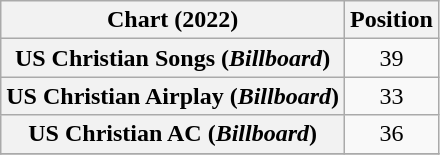<table class="wikitable plainrowheaders" style="text-align:center">
<tr>
<th scope="col">Chart (2022)</th>
<th scope="col">Position</th>
</tr>
<tr>
<th scope="row">US Christian Songs (<em>Billboard</em>)</th>
<td>39</td>
</tr>
<tr>
<th scope="row">US Christian Airplay (<em>Billboard</em>)</th>
<td>33</td>
</tr>
<tr>
<th scope="row">US Christian AC (<em>Billboard</em>)</th>
<td>36</td>
</tr>
<tr>
</tr>
</table>
